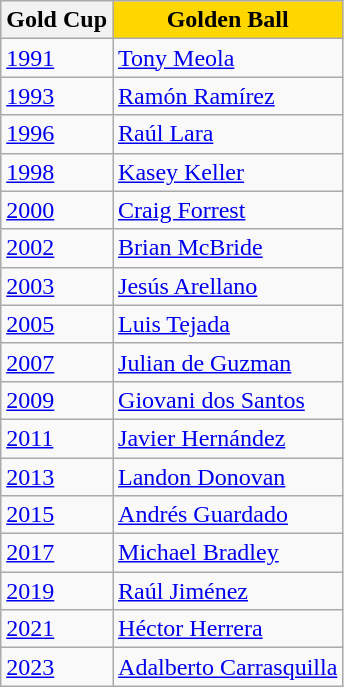<table class="wikitable">
<tr>
<th>Gold Cup</th>
<th scope=col style="background-color: gold">Golden Ball</th>
</tr>
<tr>
<td align=left><a href='#'>1991</a></td>
<td> <a href='#'>Tony Meola</a></td>
</tr>
<tr>
<td align=left><a href='#'>1993</a></td>
<td> <a href='#'>Ramón Ramírez</a></td>
</tr>
<tr>
<td align=left><a href='#'>1996</a></td>
<td> <a href='#'>Raúl Lara</a></td>
</tr>
<tr>
<td align=left><a href='#'>1998</a></td>
<td> <a href='#'>Kasey Keller</a></td>
</tr>
<tr>
<td align=left><a href='#'>2000</a></td>
<td> <a href='#'>Craig Forrest</a></td>
</tr>
<tr>
<td align=left><a href='#'>2002</a></td>
<td> <a href='#'>Brian McBride</a></td>
</tr>
<tr>
<td align=left><a href='#'>2003</a></td>
<td> <a href='#'>Jesús Arellano</a></td>
</tr>
<tr>
<td align=left><a href='#'>2005</a></td>
<td> <a href='#'>Luis Tejada</a></td>
</tr>
<tr>
<td align=left><a href='#'>2007</a></td>
<td> <a href='#'>Julian de Guzman</a></td>
</tr>
<tr>
<td align=left><a href='#'>2009</a></td>
<td> <a href='#'>Giovani dos Santos</a></td>
</tr>
<tr>
<td align=left><a href='#'>2011</a></td>
<td> <a href='#'>Javier Hernández</a></td>
</tr>
<tr>
<td align=left><a href='#'>2013</a></td>
<td> <a href='#'>Landon Donovan</a></td>
</tr>
<tr>
<td align=left><a href='#'>2015</a></td>
<td> <a href='#'>Andrés Guardado</a></td>
</tr>
<tr>
<td align=left><a href='#'>2017</a></td>
<td> <a href='#'>Michael Bradley</a></td>
</tr>
<tr>
<td align=left><a href='#'>2019</a></td>
<td> <a href='#'>Raúl Jiménez</a></td>
</tr>
<tr>
<td align=left><a href='#'>2021</a></td>
<td> <a href='#'>Héctor Herrera</a></td>
</tr>
<tr>
<td align=left><a href='#'>2023</a></td>
<td> <a href='#'>Adalberto Carrasquilla</a></td>
</tr>
</table>
